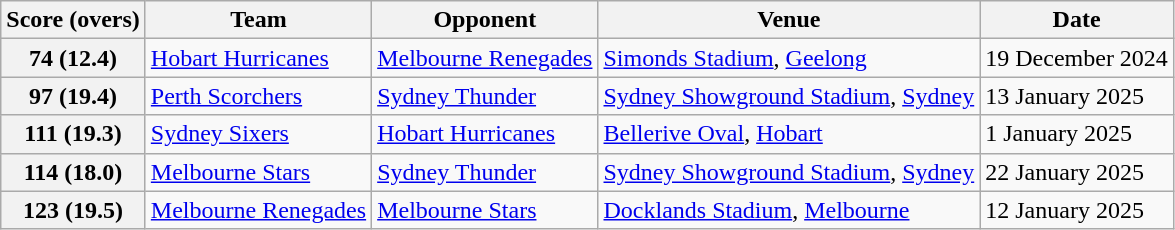<table class="wikitable">
<tr>
<th>Score (overs)</th>
<th>Team</th>
<th>Opponent</th>
<th>Venue</th>
<th>Date</th>
</tr>
<tr>
<th>74 (12.4)</th>
<td><a href='#'>Hobart Hurricanes</a></td>
<td><a href='#'>Melbourne Renegades</a></td>
<td><a href='#'>Simonds Stadium</a>, <a href='#'>Geelong</a></td>
<td>19 December 2024</td>
</tr>
<tr>
<th>97 (19.4)</th>
<td><a href='#'>Perth Scorchers</a></td>
<td><a href='#'>Sydney Thunder</a></td>
<td><a href='#'>Sydney Showground Stadium</a>, <a href='#'>Sydney</a></td>
<td>13 January 2025</td>
</tr>
<tr>
<th>111 (19.3)</th>
<td><a href='#'>Sydney Sixers</a></td>
<td><a href='#'>Hobart Hurricanes</a></td>
<td><a href='#'>Bellerive Oval</a>, <a href='#'>Hobart</a></td>
<td>1 January 2025</td>
</tr>
<tr>
<th>114 (18.0)</th>
<td><a href='#'>Melbourne Stars</a></td>
<td><a href='#'>Sydney Thunder</a></td>
<td><a href='#'>Sydney Showground Stadium</a>, <a href='#'>Sydney</a></td>
<td>22 January 2025</td>
</tr>
<tr>
<th>123 (19.5)</th>
<td><a href='#'>Melbourne Renegades</a></td>
<td><a href='#'>Melbourne Stars</a></td>
<td><a href='#'>Docklands Stadium</a>, <a href='#'>Melbourne</a></td>
<td>12 January 2025</td>
</tr>
</table>
